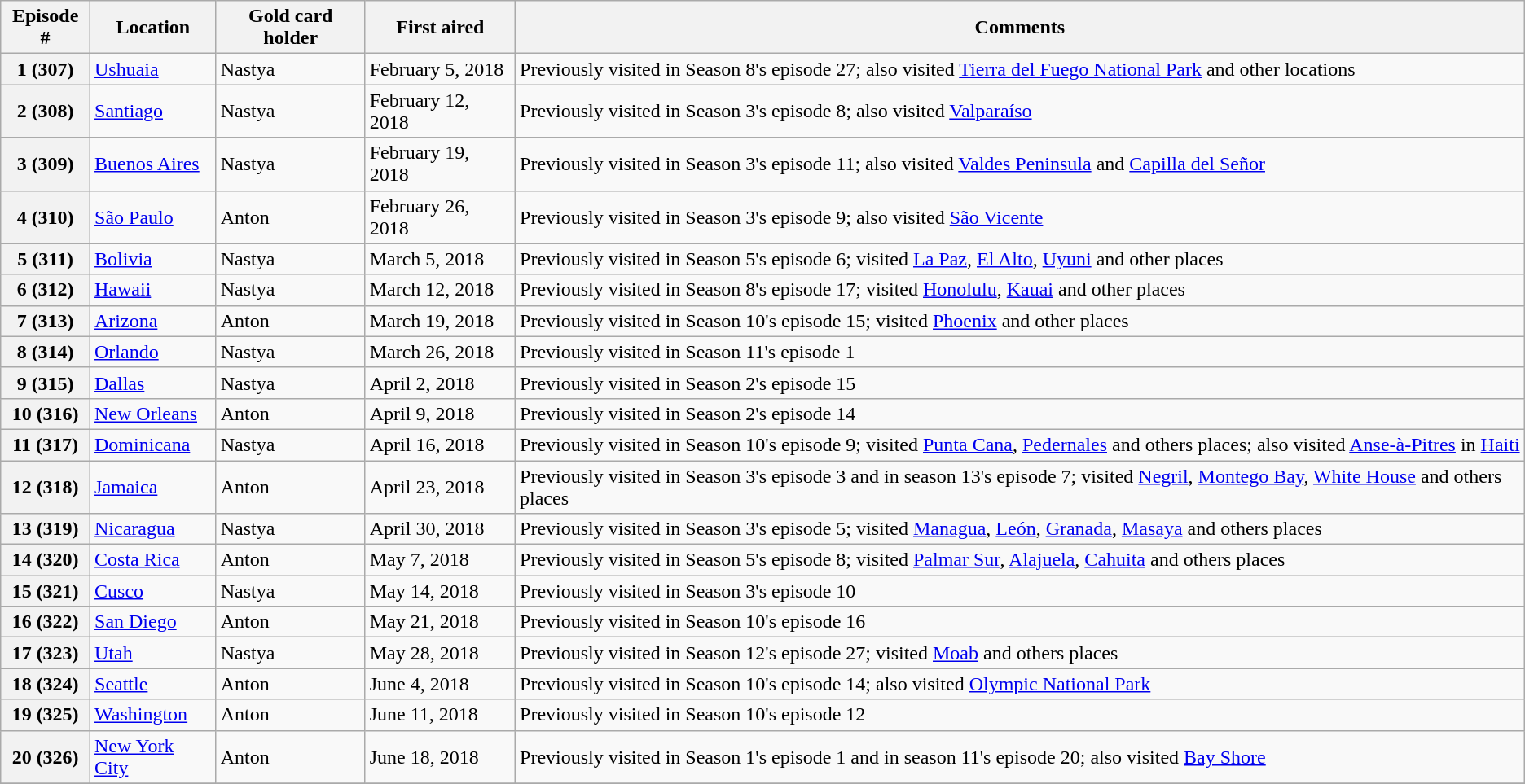<table class="wikitable">
<tr>
<th>Episode #</th>
<th>Location</th>
<th>Gold card holder</th>
<th>First aired</th>
<th>Comments</th>
</tr>
<tr>
<th>1 (307)</th>
<td> <a href='#'>Ushuaia</a></td>
<td>Nastya</td>
<td>February 5, 2018</td>
<td>Previously visited in Season 8's episode 27; also visited <a href='#'>Tierra del Fuego National Park</a> and other locations</td>
</tr>
<tr>
<th>2 (308)</th>
<td> <a href='#'>Santiago</a></td>
<td>Nastya</td>
<td>February 12, 2018</td>
<td>Previously visited in Season 3's episode 8; also visited <a href='#'>Valparaíso</a></td>
</tr>
<tr>
<th>3 (309)</th>
<td> <a href='#'>Buenos Aires</a></td>
<td>Nastya</td>
<td>February 19, 2018</td>
<td>Previously visited in Season 3's episode 11; also visited <a href='#'>Valdes Peninsula</a> and <a href='#'>Capilla del Señor</a></td>
</tr>
<tr>
<th>4 (310)</th>
<td> <a href='#'>São Paulo</a></td>
<td>Anton</td>
<td>February 26, 2018</td>
<td>Previously visited in Season 3's episode 9; also visited <a href='#'>São Vicente</a></td>
</tr>
<tr>
<th>5 (311)</th>
<td> <a href='#'>Bolivia</a></td>
<td>Nastya</td>
<td>March 5, 2018</td>
<td>Previously visited in Season 5's episode 6; visited <a href='#'>La Paz</a>, <a href='#'>El Alto</a>, <a href='#'>Uyuni</a> and other places</td>
</tr>
<tr>
<th>6 (312)</th>
<td> <a href='#'>Hawaii</a></td>
<td>Nastya</td>
<td>March 12, 2018</td>
<td>Previously visited in Season 8's episode 17; visited <a href='#'>Honolulu</a>, <a href='#'>Kauai</a> and other places</td>
</tr>
<tr>
<th>7 (313)</th>
<td> <a href='#'>Arizona</a></td>
<td>Anton</td>
<td>March 19, 2018</td>
<td>Previously visited in Season 10's episode 15; visited <a href='#'>Phoenix</a> and other places</td>
</tr>
<tr>
<th>8 (314)</th>
<td> <a href='#'>Orlando</a></td>
<td>Nastya</td>
<td>March 26, 2018</td>
<td>Previously visited in Season 11's episode 1</td>
</tr>
<tr>
<th>9 (315)</th>
<td> <a href='#'>Dallas</a></td>
<td>Nastya</td>
<td>April 2, 2018</td>
<td>Previously visited in Season 2's episode 15</td>
</tr>
<tr>
<th>10 (316)</th>
<td> <a href='#'>New Orleans</a></td>
<td>Anton</td>
<td>April 9, 2018</td>
<td>Previously visited in Season 2's episode 14</td>
</tr>
<tr>
<th>11 (317)</th>
<td> <a href='#'>Dominicana</a></td>
<td>Nastya</td>
<td>April 16, 2018</td>
<td>Previously visited in Season 10's episode 9; visited <a href='#'>Punta Cana</a>, <a href='#'>Pedernales</a> and others places; also visited <a href='#'>Anse-à-Pitres</a> in <a href='#'>Haiti</a></td>
</tr>
<tr>
<th>12 (318)</th>
<td> <a href='#'>Jamaica</a></td>
<td>Anton</td>
<td>April 23, 2018</td>
<td>Previously visited in Season 3's episode 3 and in season 13's episode 7; visited <a href='#'>Negril</a>, <a href='#'>Montego Bay</a>, <a href='#'>White House</a> and others places</td>
</tr>
<tr>
<th>13 (319)</th>
<td> <a href='#'>Nicaragua</a></td>
<td>Nastya</td>
<td>April 30, 2018</td>
<td>Previously visited in Season 3's episode 5; visited <a href='#'>Managua</a>, <a href='#'>León</a>, <a href='#'>Granada</a>, <a href='#'>Masaya</a> and others places</td>
</tr>
<tr>
<th>14 (320)</th>
<td> <a href='#'>Costa Rica</a></td>
<td>Anton</td>
<td>May 7, 2018</td>
<td>Previously visited in Season 5's episode 8; visited <a href='#'>Palmar Sur</a>, <a href='#'>Alajuela</a>, <a href='#'>Cahuita</a> and others places</td>
</tr>
<tr>
<th>15 (321)</th>
<td> <a href='#'>Cusco</a></td>
<td>Nastya</td>
<td>May 14, 2018</td>
<td>Previously visited in Season 3's episode 10</td>
</tr>
<tr>
<th>16 (322)</th>
<td> <a href='#'>San Diego</a></td>
<td>Anton</td>
<td>May 21, 2018</td>
<td>Previously visited in Season 10's episode 16</td>
</tr>
<tr>
<th>17 (323)</th>
<td> <a href='#'>Utah</a></td>
<td>Nastya</td>
<td>May 28, 2018</td>
<td>Previously visited in Season 12's episode 27; visited <a href='#'>Moab</a> and others places</td>
</tr>
<tr>
<th>18 (324)</th>
<td> <a href='#'>Seattle</a></td>
<td>Anton</td>
<td>June 4, 2018</td>
<td>Previously visited in Season 10's episode 14; also visited <a href='#'>Olympic National Park</a></td>
</tr>
<tr>
<th>19 (325)</th>
<td> <a href='#'>Washington</a></td>
<td>Anton</td>
<td>June 11, 2018</td>
<td>Previously visited in Season 10's episode 12</td>
</tr>
<tr>
<th>20 (326)</th>
<td> <a href='#'>New York City</a></td>
<td>Anton</td>
<td>June 18, 2018</td>
<td>Previously visited in Season 1's episode 1 and in season 11's episode 20; also visited <a href='#'>Bay Shore</a></td>
</tr>
<tr>
</tr>
</table>
